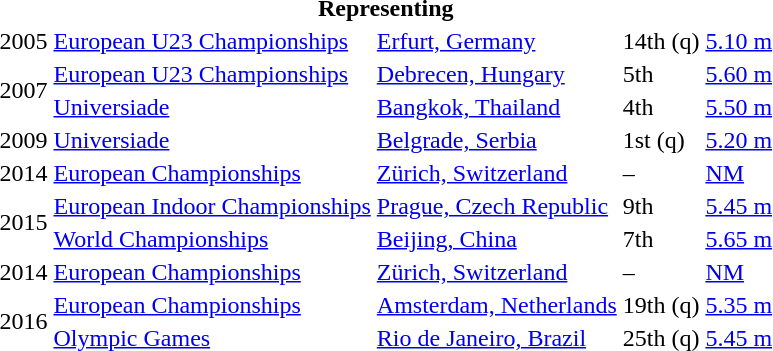<table>
<tr>
<th colspan="6">Representing </th>
</tr>
<tr>
<td>2005</td>
<td><a href='#'>European U23 Championships</a></td>
<td><a href='#'>Erfurt, Germany</a></td>
<td>14th (q)</td>
<td><a href='#'>5.10 m</a></td>
</tr>
<tr>
<td rowspan=2>2007</td>
<td><a href='#'>European U23 Championships</a></td>
<td><a href='#'>Debrecen, Hungary</a></td>
<td>5th</td>
<td><a href='#'>5.60 m</a></td>
</tr>
<tr>
<td><a href='#'>Universiade</a></td>
<td><a href='#'>Bangkok, Thailand</a></td>
<td>4th</td>
<td><a href='#'>5.50 m</a></td>
</tr>
<tr>
<td>2009</td>
<td><a href='#'>Universiade</a></td>
<td><a href='#'>Belgrade, Serbia</a></td>
<td>1st (q)</td>
<td><a href='#'>5.20 m</a></td>
</tr>
<tr>
<td>2014</td>
<td><a href='#'>European Championships</a></td>
<td><a href='#'>Zürich, Switzerland</a></td>
<td>–</td>
<td><a href='#'>NM</a></td>
</tr>
<tr>
<td rowspan=2>2015</td>
<td><a href='#'>European Indoor Championships</a></td>
<td><a href='#'>Prague, Czech Republic</a></td>
<td>9th</td>
<td><a href='#'>5.45 m</a></td>
</tr>
<tr>
<td><a href='#'>World Championships</a></td>
<td><a href='#'>Beijing, China</a></td>
<td>7th</td>
<td><a href='#'>5.65 m</a></td>
</tr>
<tr>
<td>2014</td>
<td><a href='#'>European Championships</a></td>
<td><a href='#'>Zürich, Switzerland</a></td>
<td>–</td>
<td><a href='#'>NM</a></td>
</tr>
<tr>
<td rowspan=2>2016</td>
<td><a href='#'>European Championships</a></td>
<td><a href='#'>Amsterdam, Netherlands</a></td>
<td>19th (q)</td>
<td><a href='#'>5.35 m</a></td>
</tr>
<tr>
<td><a href='#'>Olympic Games</a></td>
<td><a href='#'>Rio de Janeiro, Brazil</a></td>
<td>25th (q)</td>
<td><a href='#'>5.45 m</a></td>
</tr>
</table>
